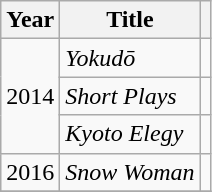<table class="wikitable">
<tr>
<th>Year</th>
<th>Title</th>
<th></th>
</tr>
<tr>
<td rowspan=3>2014</td>
<td><em>Yokudō</em></td>
<td></td>
</tr>
<tr>
<td><em>Short Plays</em></td>
<td></td>
</tr>
<tr>
<td><em>Kyoto Elegy</em></td>
<td></td>
</tr>
<tr>
<td>2016</td>
<td><em>Snow Woman</em></td>
<td></td>
</tr>
<tr>
</tr>
</table>
